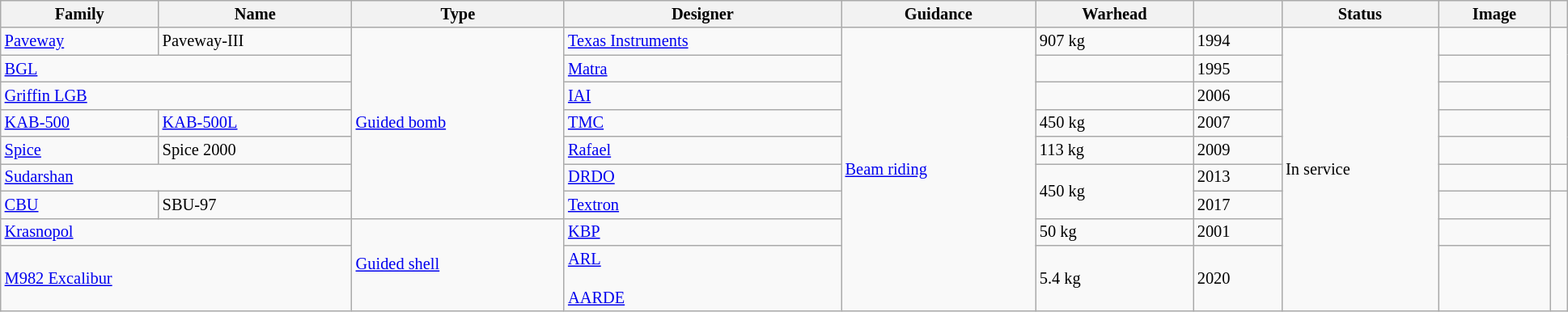<table class="wikitable sortable" style="text-align:center|100px; font-size: 85%; width:95em;">
<tr>
<th>Family</th>
<th>Name</th>
<th>Type</th>
<th>Designer</th>
<th>Guidance</th>
<th>Warhead</th>
<th></th>
<th>Status</th>
<th>Image</th>
<th></th>
</tr>
<tr>
<td><a href='#'>Paveway</a></td>
<td>Paveway-III</td>
<td rowspan="7"><a href='#'>Guided bomb</a></td>
<td> <a href='#'>Texas Instruments</a></td>
<td rowspan="9"><a href='#'>Beam riding</a></td>
<td>907 kg</td>
<td>1994</td>
<td rowspan="9">In service</td>
<td></td>
<td rowspan="5"></td>
</tr>
<tr>
<td colspan="2"><a href='#'>BGL</a></td>
<td> <a href='#'>Matra</a></td>
<td></td>
<td>1995</td>
<td></td>
</tr>
<tr>
<td colspan="2"><a href='#'>Griffin LGB</a></td>
<td> <a href='#'>IAI</a></td>
<td></td>
<td>2006</td>
<td></td>
</tr>
<tr>
<td><a href='#'>KAB-500</a></td>
<td><a href='#'>KAB-500L</a></td>
<td> <a href='#'>TMC</a></td>
<td>450 kg</td>
<td>2007</td>
<td></td>
</tr>
<tr>
<td><a href='#'>Spice</a></td>
<td>Spice 2000</td>
<td> <a href='#'>Rafael</a></td>
<td>113 kg</td>
<td>2009</td>
<td></td>
</tr>
<tr>
<td colspan="2"><a href='#'>Sudarshan</a></td>
<td> <a href='#'>DRDO</a></td>
<td rowspan="2">450 kg</td>
<td>2013</td>
<td></td>
<td></td>
</tr>
<tr>
<td><a href='#'>CBU</a></td>
<td>SBU-97</td>
<td> <a href='#'>Textron</a></td>
<td>2017</td>
<td></td>
<td rowspan="3"></td>
</tr>
<tr>
<td colspan="2"><a href='#'>Krasnopol</a></td>
<td rowspan="2"><a href='#'>Guided shell</a></td>
<td> <a href='#'>KBP</a></td>
<td>50 kg</td>
<td>2001</td>
<td></td>
</tr>
<tr>
<td colspan="2"><a href='#'>M982 Excalibur</a></td>
<td> <a href='#'>ARL</a> <br><br> <a href='#'>AARDE</a></td>
<td>5.4 kg</td>
<td>2020</td>
<td></td>
</tr>
</table>
